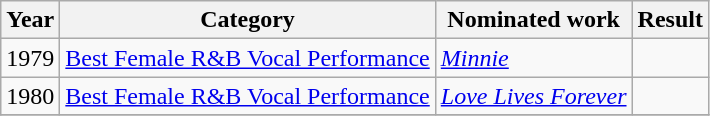<table class="wikitable sortable">
<tr>
<th>Year</th>
<th>Category</th>
<th>Nominated work</th>
<th>Result</th>
</tr>
<tr>
<td>1979</td>
<td><a href='#'>Best Female R&B Vocal Performance</a></td>
<td><em><a href='#'>Minnie</a></em></td>
<td></td>
</tr>
<tr>
<td>1980</td>
<td><a href='#'>Best Female R&B Vocal Performance</a></td>
<td><em><a href='#'>Love Lives Forever</a></em></td>
<td></td>
</tr>
<tr>
</tr>
</table>
